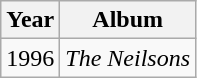<table class="wikitable">
<tr>
<th>Year</th>
<th>Album</th>
</tr>
<tr>
<td>1996</td>
<td><em>The Neilsons</em></td>
</tr>
</table>
